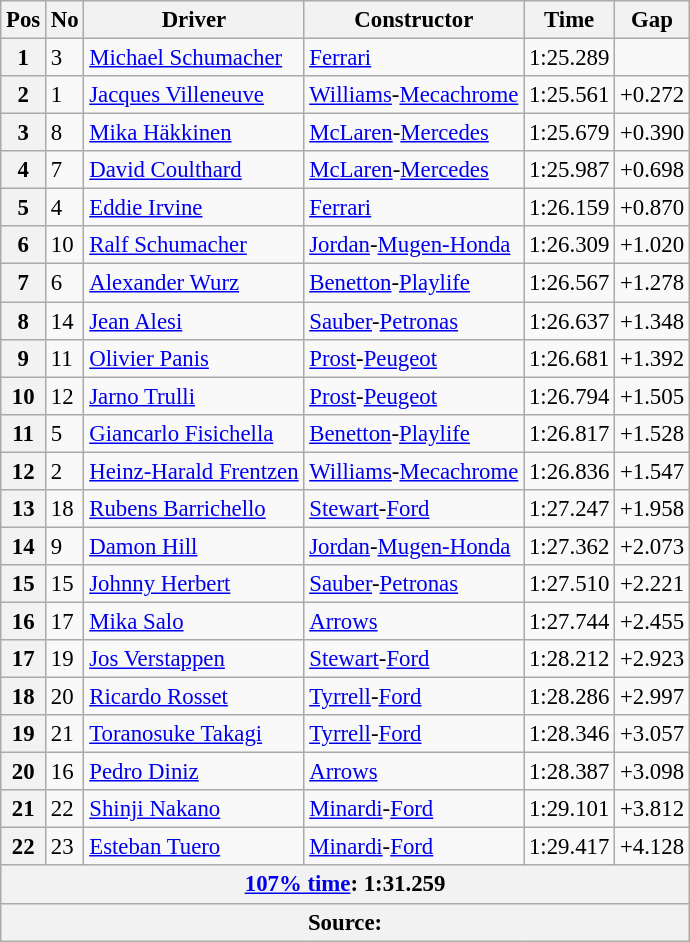<table class="wikitable sortable" style="font-size: 95%;">
<tr>
<th>Pos</th>
<th>No</th>
<th>Driver</th>
<th>Constructor</th>
<th>Time</th>
<th>Gap</th>
</tr>
<tr>
<th>1</th>
<td>3</td>
<td data-sort-value="sch m"> <a href='#'>Michael Schumacher</a></td>
<td><a href='#'>Ferrari</a></td>
<td>1:25.289</td>
<td></td>
</tr>
<tr>
<th>2</th>
<td>1</td>
<td data-sort-value="vil"> <a href='#'>Jacques Villeneuve</a></td>
<td><a href='#'>Williams</a>-<a href='#'>Mecachrome</a></td>
<td>1:25.561</td>
<td>+0.272</td>
</tr>
<tr>
<th>3</th>
<td>8</td>
<td data-sort-value="hak"> <a href='#'>Mika Häkkinen</a></td>
<td><a href='#'>McLaren</a>-<a href='#'>Mercedes</a></td>
<td>1:25.679</td>
<td>+0.390</td>
</tr>
<tr>
<th>4</th>
<td>7</td>
<td data-sort-value="cou"> <a href='#'>David Coulthard</a></td>
<td><a href='#'>McLaren</a>-<a href='#'>Mercedes</a></td>
<td>1:25.987</td>
<td>+0.698</td>
</tr>
<tr>
<th>5</th>
<td>4</td>
<td data-sort-value="irv"> <a href='#'>Eddie Irvine</a></td>
<td><a href='#'>Ferrari</a></td>
<td>1:26.159</td>
<td>+0.870</td>
</tr>
<tr>
<th>6</th>
<td>10</td>
<td data-sort-value="sch r"> <a href='#'>Ralf Schumacher</a></td>
<td><a href='#'>Jordan</a>-<a href='#'>Mugen-Honda</a></td>
<td>1:26.309</td>
<td>+1.020</td>
</tr>
<tr>
<th>7</th>
<td>6</td>
<td data-sort-value="wur"> <a href='#'>Alexander Wurz</a></td>
<td><a href='#'>Benetton</a>-<a href='#'>Playlife</a></td>
<td>1:26.567</td>
<td>+1.278</td>
</tr>
<tr>
<th>8</th>
<td>14</td>
<td data-sort-value="ale"> <a href='#'>Jean Alesi</a></td>
<td><a href='#'>Sauber</a>-<a href='#'>Petronas</a></td>
<td>1:26.637</td>
<td>+1.348</td>
</tr>
<tr>
<th>9</th>
<td>11</td>
<td data-sort-value="pan"> <a href='#'>Olivier Panis</a></td>
<td><a href='#'>Prost</a>-<a href='#'>Peugeot</a></td>
<td>1:26.681</td>
<td>+1.392</td>
</tr>
<tr>
<th>10</th>
<td>12</td>
<td data-sort-value="Tru"> <a href='#'>Jarno Trulli</a></td>
<td><a href='#'>Prost</a>-<a href='#'>Peugeot</a></td>
<td>1:26.794</td>
<td>+1.505</td>
</tr>
<tr>
<th>11</th>
<td>5</td>
<td data-sort-value="fis"> <a href='#'>Giancarlo Fisichella</a></td>
<td><a href='#'>Benetton</a>-<a href='#'>Playlife</a></td>
<td>1:26.817</td>
<td>+1.528</td>
</tr>
<tr>
<th>12</th>
<td>2</td>
<td data-sort-value="fre"> <a href='#'>Heinz-Harald Frentzen</a></td>
<td><a href='#'>Williams</a>-<a href='#'>Mecachrome</a></td>
<td>1:26.836</td>
<td>+1.547</td>
</tr>
<tr>
<th>13</th>
<td>18</td>
<td data-sort-value="bar"> <a href='#'>Rubens Barrichello</a></td>
<td><a href='#'>Stewart</a>-<a href='#'>Ford</a></td>
<td>1:27.247</td>
<td>+1.958</td>
</tr>
<tr>
<th>14</th>
<td>9</td>
<td data-sort-value="hil"> <a href='#'>Damon Hill</a></td>
<td><a href='#'>Jordan</a>-<a href='#'>Mugen-Honda</a></td>
<td>1:27.362</td>
<td>+2.073</td>
</tr>
<tr>
<th>15</th>
<td>15</td>
<td data-sort-value="her"> <a href='#'>Johnny Herbert</a></td>
<td><a href='#'>Sauber</a>-<a href='#'>Petronas</a></td>
<td>1:27.510</td>
<td>+2.221</td>
</tr>
<tr>
<th>16</th>
<td>17</td>
<td data-sort-value="salo"> <a href='#'>Mika Salo</a></td>
<td><a href='#'>Arrows</a></td>
<td>1:27.744</td>
<td>+2.455</td>
</tr>
<tr>
<th>17</th>
<td>19</td>
<td data-sort-value="ver"> <a href='#'>Jos Verstappen</a></td>
<td><a href='#'>Stewart</a>-<a href='#'>Ford</a></td>
<td>1:28.212</td>
<td>+2.923</td>
</tr>
<tr>
<th>18</th>
<td>20</td>
<td data-sort-value="ros"> <a href='#'>Ricardo Rosset</a></td>
<td><a href='#'>Tyrrell</a>-<a href='#'>Ford</a></td>
<td>1:28.286</td>
<td>+2.997</td>
</tr>
<tr>
<th>19</th>
<td>21</td>
<td data-sort-value="tak"> <a href='#'>Toranosuke Takagi</a></td>
<td><a href='#'>Tyrrell</a>-<a href='#'>Ford</a></td>
<td>1:28.346</td>
<td>+3.057</td>
</tr>
<tr>
<th>20</th>
<td>16</td>
<td data-sort-value="din"> <a href='#'>Pedro Diniz</a></td>
<td><a href='#'>Arrows</a></td>
<td>1:28.387</td>
<td>+3.098</td>
</tr>
<tr>
<th>21</th>
<td>22</td>
<td data-sort-value="nak"> <a href='#'>Shinji Nakano</a></td>
<td><a href='#'>Minardi</a>-<a href='#'>Ford</a></td>
<td>1:29.101</td>
<td>+3.812</td>
</tr>
<tr>
<th>22</th>
<td>23</td>
<td data-sort-value="tue"> <a href='#'>Esteban Tuero</a></td>
<td><a href='#'>Minardi</a>-<a href='#'>Ford</a></td>
<td>1:29.417</td>
<td>+4.128</td>
</tr>
<tr>
<th colspan="6"><a href='#'>107% time</a>: 1:31.259</th>
</tr>
<tr>
<th colspan="6">Source:</th>
</tr>
</table>
